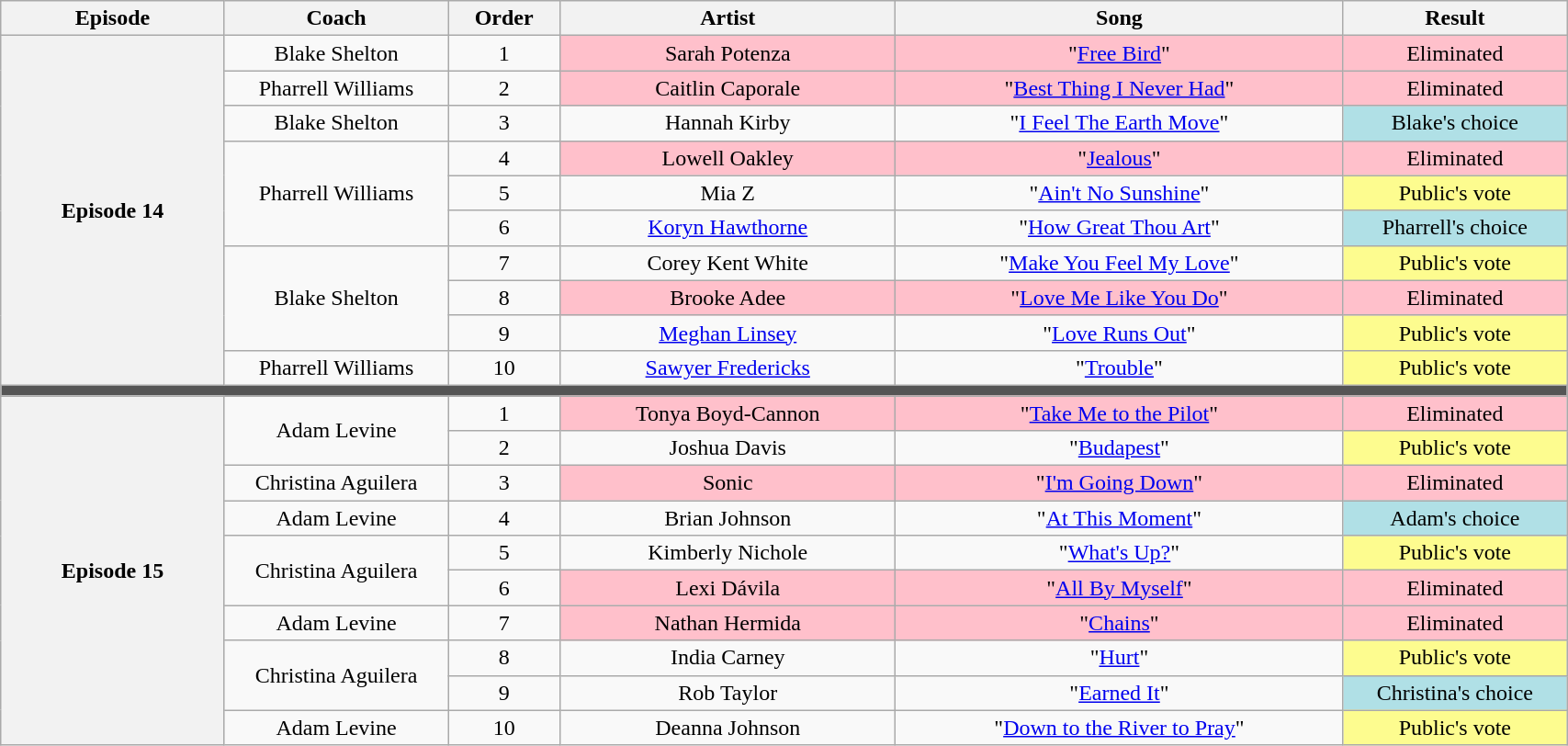<table class="wikitable" style="text-align:center; width:90%;">
<tr>
<th style="width:10%;">Episode</th>
<th style="width:10%;">Coach</th>
<th style="width:05%;">Order</th>
<th style="width:15%;">Artist</th>
<th style="width:20%;">Song</th>
<th style="width:10%;">Result</th>
</tr>
<tr>
<th rowspan="10" scope="row">Episode 14<br><small></small></th>
<td>Blake Shelton</td>
<td>1</td>
<td style="background:pink;">Sarah Potenza</td>
<td style="background:pink;">"<a href='#'>Free Bird</a>"</td>
<td style="background:pink;">Eliminated</td>
</tr>
<tr>
<td>Pharrell Williams</td>
<td>2</td>
<td style="background:pink;">Caitlin Caporale</td>
<td style="background:pink;">"<a href='#'>Best Thing I Never Had</a>"</td>
<td style="background:pink;">Eliminated</td>
</tr>
<tr>
<td>Blake Shelton</td>
<td>3</td>
<td>Hannah Kirby</td>
<td>"<a href='#'>I Feel The Earth Move</a>"</td>
<td style="background:#B0E0E6;">Blake's choice</td>
</tr>
<tr>
<td rowspan="3">Pharrell Williams</td>
<td>4</td>
<td style="background:pink;">Lowell Oakley</td>
<td style="background:pink;">"<a href='#'>Jealous</a>"</td>
<td style="background:pink;">Eliminated</td>
</tr>
<tr>
<td>5</td>
<td>Mia Z</td>
<td>"<a href='#'>Ain't No Sunshine</a>"</td>
<td style="background:#fdfc8f;">Public's vote</td>
</tr>
<tr>
<td>6</td>
<td><a href='#'>Koryn Hawthorne</a></td>
<td>"<a href='#'>How Great Thou Art</a>"</td>
<td style="background:#B0E0E6;">Pharrell's choice</td>
</tr>
<tr>
<td rowspan="3">Blake Shelton</td>
<td>7</td>
<td>Corey Kent White</td>
<td>"<a href='#'>Make You Feel My Love</a>"</td>
<td style="background:#fdfc8f;">Public's vote</td>
</tr>
<tr>
<td>8</td>
<td style="background:pink;">Brooke Adee</td>
<td style="background:pink;">"<a href='#'>Love Me Like You Do</a>"</td>
<td style="background:pink;">Eliminated</td>
</tr>
<tr>
<td>9</td>
<td><a href='#'>Meghan Linsey</a></td>
<td>"<a href='#'>Love Runs Out</a>"</td>
<td style="background:#fdfc8f;">Public's vote</td>
</tr>
<tr>
<td>Pharrell Williams</td>
<td>10</td>
<td><a href='#'>Sawyer Fredericks</a></td>
<td>"<a href='#'>Trouble</a>"</td>
<td style="background:#fdfc8f;">Public's vote</td>
</tr>
<tr>
<td colspan="6" style="background:#555;"></td>
</tr>
<tr>
<th rowspan="10" scope="row">Episode 15<br><small></small></th>
<td rowspan="2">Adam Levine</td>
<td>1</td>
<td style="background:pink;">Tonya Boyd-Cannon</td>
<td style="background:pink;">"<a href='#'>Take Me to the Pilot</a>"</td>
<td style="background:pink;">Eliminated</td>
</tr>
<tr>
<td>2</td>
<td>Joshua Davis</td>
<td>"<a href='#'>Budapest</a>"</td>
<td style="background:#fdfc8f;">Public's vote</td>
</tr>
<tr>
<td>Christina Aguilera</td>
<td>3</td>
<td style="background:pink;">Sonic</td>
<td style="background:pink;">"<a href='#'>I'm Going Down</a>"</td>
<td style="background:pink;">Eliminated</td>
</tr>
<tr>
<td>Adam Levine</td>
<td>4</td>
<td>Brian Johnson</td>
<td>"<a href='#'>At This Moment</a>"</td>
<td style="background:#B0E0E6;">Adam's choice</td>
</tr>
<tr>
<td rowspan="2">Christina Aguilera</td>
<td>5</td>
<td>Kimberly Nichole</td>
<td>"<a href='#'>What's Up?</a>"</td>
<td style="background:#fdfc8f;">Public's vote</td>
</tr>
<tr>
<td>6</td>
<td style="background:pink;">Lexi Dávila</td>
<td style="background:pink;">"<a href='#'>All By Myself</a>"</td>
<td style="background:pink;">Eliminated</td>
</tr>
<tr>
<td>Adam Levine</td>
<td>7</td>
<td style="background:pink;">Nathan Hermida</td>
<td style="background:pink;">"<a href='#'>Chains</a>"</td>
<td style="background:pink;">Eliminated</td>
</tr>
<tr>
<td rowspan="2">Christina Aguilera</td>
<td>8</td>
<td>India Carney</td>
<td>"<a href='#'>Hurt</a>"</td>
<td style="background:#fdfc8f;">Public's vote</td>
</tr>
<tr>
<td>9</td>
<td>Rob Taylor</td>
<td>"<a href='#'>Earned It</a>"</td>
<td style="background:#B0E0E6;">Christina's choice</td>
</tr>
<tr>
<td>Adam Levine</td>
<td>10</td>
<td>Deanna Johnson</td>
<td>"<a href='#'>Down to the River to Pray</a>"</td>
<td style="background:#fdfc8f;">Public's vote</td>
</tr>
</table>
